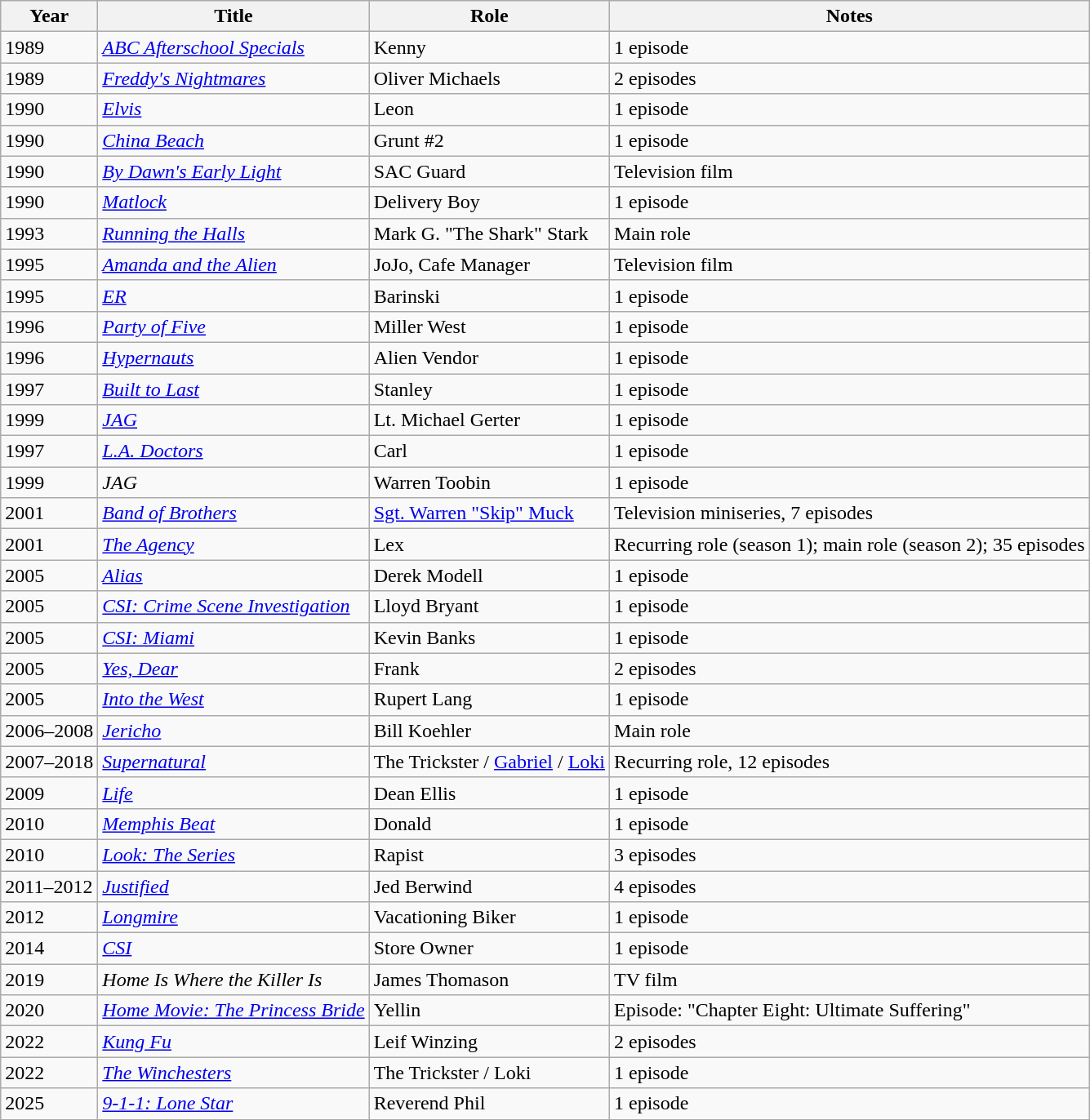<table class = "wikitable sortable">
<tr>
<th>Year</th>
<th>Title</th>
<th>Role</th>
<th class = "unsortable">Notes</th>
</tr>
<tr>
<td>1989</td>
<td><em><a href='#'>ABC Afterschool Specials</a></em></td>
<td>Kenny</td>
<td>1 episode</td>
</tr>
<tr>
<td>1989</td>
<td><em><a href='#'>Freddy's Nightmares</a></em></td>
<td>Oliver Michaels</td>
<td>2 episodes</td>
</tr>
<tr>
<td>1990</td>
<td><em><a href='#'>Elvis</a></em></td>
<td>Leon</td>
<td>1 episode</td>
</tr>
<tr>
<td>1990</td>
<td><em><a href='#'>China Beach</a></em></td>
<td>Grunt #2</td>
<td>1 episode</td>
</tr>
<tr>
<td>1990</td>
<td><em><a href='#'>By Dawn's Early Light</a></em></td>
<td>SAC Guard</td>
<td>Television film</td>
</tr>
<tr>
<td>1990</td>
<td><em><a href='#'>Matlock</a></em></td>
<td>Delivery Boy</td>
<td>1 episode</td>
</tr>
<tr>
<td>1993</td>
<td><em><a href='#'>Running the Halls</a></em></td>
<td>Mark G. "The Shark" Stark</td>
<td>Main role</td>
</tr>
<tr>
<td>1995</td>
<td><em><a href='#'>Amanda and the Alien</a></em></td>
<td>JoJo, Cafe Manager</td>
<td>Television film</td>
</tr>
<tr>
<td>1995</td>
<td><em><a href='#'>ER</a></em></td>
<td>Barinski</td>
<td>1 episode</td>
</tr>
<tr>
<td>1996</td>
<td><em><a href='#'>Party of Five</a></em></td>
<td>Miller West</td>
<td>1 episode</td>
</tr>
<tr>
<td>1996</td>
<td><em><a href='#'>Hypernauts</a></em></td>
<td>Alien Vendor</td>
<td>1 episode</td>
</tr>
<tr>
<td>1997</td>
<td><em><a href='#'>Built to Last</a></em></td>
<td>Stanley</td>
<td>1 episode</td>
</tr>
<tr>
<td>1999</td>
<td><em><a href='#'>JAG</a></em></td>
<td>Lt. Michael Gerter</td>
<td>1 episode</td>
</tr>
<tr>
<td>1997</td>
<td><em><a href='#'>L.A. Doctors</a></em></td>
<td>Carl</td>
<td>1 episode</td>
</tr>
<tr>
<td>1999</td>
<td><em>JAG</em></td>
<td>Warren Toobin</td>
<td>1 episode</td>
</tr>
<tr>
<td>2001</td>
<td><em><a href='#'>Band of Brothers</a></em></td>
<td><a href='#'>Sgt. Warren "Skip" Muck</a></td>
<td>Television miniseries, 7 episodes</td>
</tr>
<tr>
<td>2001</td>
<td><em><a href='#'>The Agency</a></em></td>
<td>Lex</td>
<td>Recurring role (season 1); main role (season 2); 35 episodes</td>
</tr>
<tr>
<td>2005</td>
<td><em><a href='#'>Alias</a></em></td>
<td>Derek Modell</td>
<td>1 episode</td>
</tr>
<tr>
<td>2005</td>
<td><em><a href='#'>CSI: Crime Scene Investigation</a></em></td>
<td>Lloyd Bryant</td>
<td>1 episode</td>
</tr>
<tr>
<td>2005</td>
<td><em><a href='#'>CSI: Miami</a></em></td>
<td>Kevin Banks</td>
<td>1 episode</td>
</tr>
<tr>
<td>2005</td>
<td><em><a href='#'>Yes, Dear</a></em></td>
<td>Frank</td>
<td>2 episodes</td>
</tr>
<tr>
<td>2005</td>
<td><em><a href='#'>Into the West</a></em></td>
<td>Rupert Lang</td>
<td>1 episode</td>
</tr>
<tr>
<td>2006–2008</td>
<td><em><a href='#'>Jericho</a></em></td>
<td>Bill Koehler</td>
<td>Main role</td>
</tr>
<tr>
<td>2007–2018</td>
<td><em><a href='#'>Supernatural</a></em></td>
<td>The Trickster / <a href='#'>Gabriel</a> / <a href='#'>Loki</a></td>
<td>Recurring role, 12 episodes</td>
</tr>
<tr>
<td>2009</td>
<td><em><a href='#'>Life</a></em></td>
<td>Dean Ellis</td>
<td>1 episode</td>
</tr>
<tr>
<td>2010</td>
<td><em><a href='#'>Memphis Beat</a></em></td>
<td>Donald</td>
<td>1 episode</td>
</tr>
<tr>
<td>2010</td>
<td><em><a href='#'>Look: The Series</a></em></td>
<td>Rapist</td>
<td>3 episodes</td>
</tr>
<tr>
<td>2011–2012</td>
<td><em><a href='#'>Justified</a></em></td>
<td>Jed Berwind</td>
<td>4 episodes</td>
</tr>
<tr>
<td>2012</td>
<td><em><a href='#'>Longmire</a></em></td>
<td>Vacationing Biker</td>
<td>1 episode</td>
</tr>
<tr>
<td>2014</td>
<td><em><a href='#'>CSI</a></em></td>
<td>Store Owner</td>
<td>1 episode</td>
</tr>
<tr>
<td>2019</td>
<td><em>Home Is Where the Killer Is</em></td>
<td>James Thomason</td>
<td>TV film</td>
</tr>
<tr>
<td>2020</td>
<td><em><a href='#'>Home Movie: The Princess Bride</a></em></td>
<td>Yellin</td>
<td>Episode: "Chapter Eight: Ultimate Suffering"</td>
</tr>
<tr>
<td>2022</td>
<td><a href='#'><em>Kung Fu</em></a></td>
<td>Leif Winzing</td>
<td>2 episodes</td>
</tr>
<tr>
<td>2022</td>
<td><em><a href='#'>The Winchesters</a></em></td>
<td>The Trickster / Loki</td>
<td>1 episode</td>
</tr>
<tr>
<td>2025</td>
<td><em><a href='#'>9-1-1: Lone Star</a></em></td>
<td>Reverend Phil</td>
<td>1 episode </td>
</tr>
</table>
